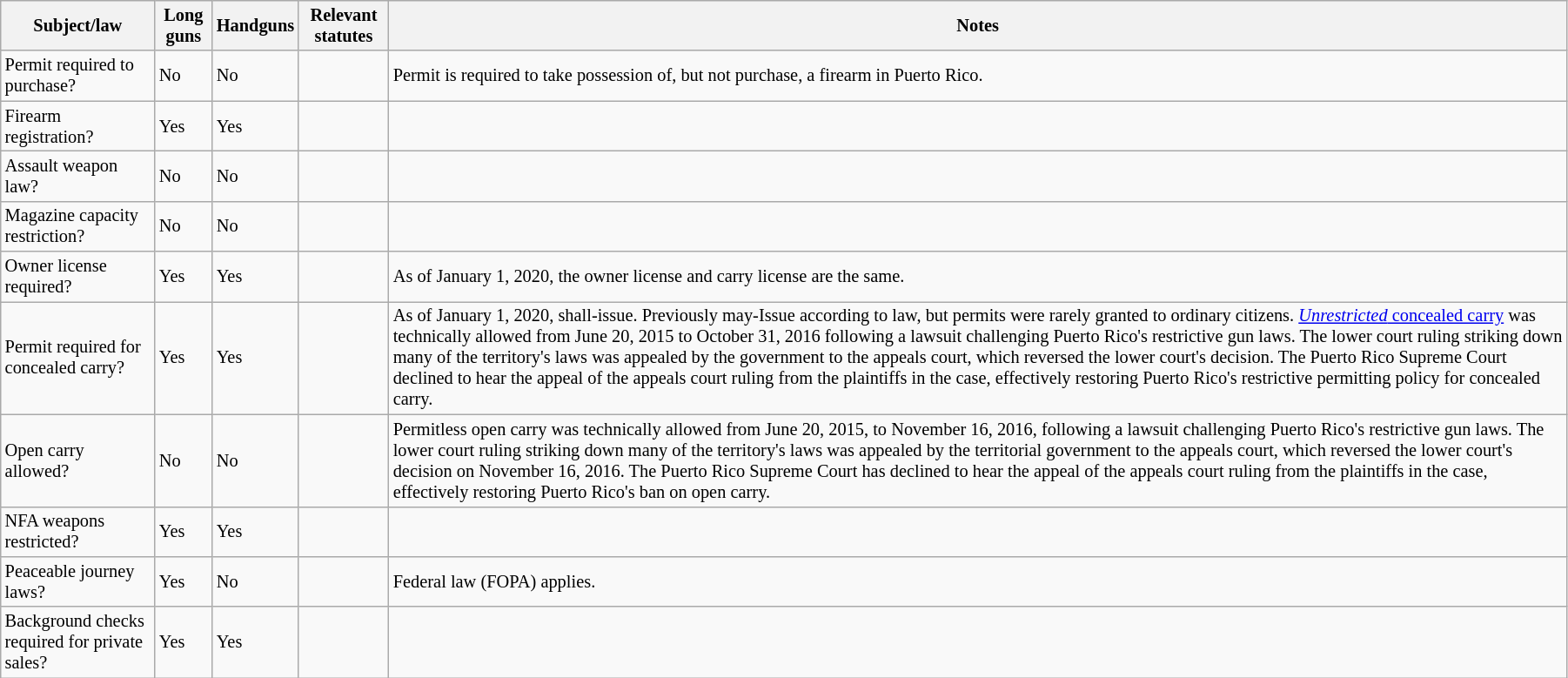<table class="wikitable"  style="font-size:85%; width:95%;">
<tr>
<th>Subject/law</th>
<th>Long guns</th>
<th>Handguns</th>
<th>Relevant statutes</th>
<th>Notes</th>
</tr>
<tr>
<td>Permit required to purchase?</td>
<td>No</td>
<td>No</td>
<td></td>
<td>Permit is required to take possession of, but not purchase, a firearm in Puerto Rico.</td>
</tr>
<tr>
<td>Firearm registration?</td>
<td>Yes</td>
<td>Yes</td>
<td></td>
<td></td>
</tr>
<tr>
<td>Assault weapon law?</td>
<td>No</td>
<td>No</td>
<td></td>
<td></td>
</tr>
<tr>
<td>Magazine capacity restriction?</td>
<td>No</td>
<td>No</td>
<td></td>
<td></td>
</tr>
<tr>
<td>Owner license required?</td>
<td>Yes</td>
<td>Yes</td>
<td></td>
<td>As of January 1, 2020, the owner license and carry license are the same.</td>
</tr>
<tr>
<td>Permit required for concealed carry?</td>
<td>Yes</td>
<td>Yes</td>
<td></td>
<td>As of January 1, 2020, shall-issue. Previously may-Issue according to law, but permits were rarely granted to ordinary citizens. <a href='#'><em>Unrestricted</em> concealed carry</a> was technically allowed from June 20, 2015 to October 31, 2016 following a lawsuit challenging Puerto Rico's restrictive gun laws. The lower court ruling striking down many of the territory's laws was appealed by the government to the appeals court, which reversed the lower court's decision. The Puerto Rico Supreme Court declined to hear the appeal of the appeals court ruling from the plaintiffs in the case, effectively restoring Puerto Rico's restrictive permitting policy for concealed carry.</td>
</tr>
<tr>
<td>Open carry allowed?</td>
<td>No</td>
<td>No</td>
<td></td>
<td>Permitless open carry was technically allowed from June 20, 2015, to November 16, 2016, following a lawsuit challenging Puerto Rico's restrictive gun laws. The lower court ruling striking down many of the territory's laws was appealed by the territorial government to the appeals court, which reversed the lower court's decision on November 16, 2016.  The Puerto Rico Supreme Court has declined to hear the appeal of the appeals court ruling from the plaintiffs in the case, effectively restoring Puerto Rico's ban on open carry.</td>
</tr>
<tr>
<td>NFA weapons restricted?</td>
<td>Yes</td>
<td>Yes</td>
<td></td>
<td></td>
</tr>
<tr>
<td>Peaceable journey laws?</td>
<td>Yes</td>
<td>No</td>
<td></td>
<td>Federal law (FOPA) applies.</td>
</tr>
<tr>
<td>Background checks required for private sales?</td>
<td>Yes</td>
<td>Yes</td>
<td></td>
</tr>
</table>
